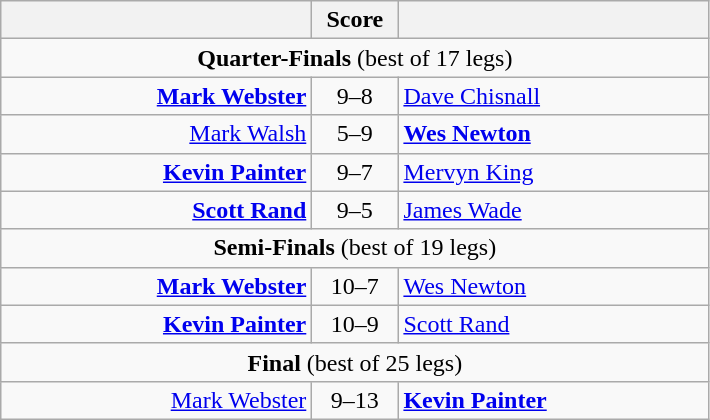<table class=wikitable style="text-align:center">
<tr>
<th width=200></th>
<th width=50>Score</th>
<th width=200></th>
</tr>
<tr align=center>
<td colspan="3"><strong>Quarter-Finals</strong> (best of 17 legs)</td>
</tr>
<tr align=left>
<td align=right><strong><a href='#'>Mark Webster</a></strong> </td>
<td align=center>9–8</td>
<td> <a href='#'>Dave Chisnall</a></td>
</tr>
<tr align=left>
<td align=right><a href='#'>Mark Walsh</a> </td>
<td align=center>5–9</td>
<td> <strong><a href='#'>Wes Newton</a></strong></td>
</tr>
<tr align=left>
<td align=right><strong><a href='#'>Kevin Painter</a></strong> </td>
<td align=center>9–7</td>
<td> <a href='#'>Mervyn King</a></td>
</tr>
<tr align=left>
<td align=right><strong><a href='#'>Scott Rand</a></strong> </td>
<td align=center>9–5</td>
<td> <a href='#'>James Wade</a></td>
</tr>
<tr align=center>
<td colspan="3"><strong>Semi-Finals</strong> (best of 19 legs)</td>
</tr>
<tr align=left>
<td align=right><strong><a href='#'>Mark Webster</a></strong> </td>
<td align=center>10–7</td>
<td> <a href='#'>Wes Newton</a></td>
</tr>
<tr align=left>
<td align=right><strong><a href='#'>Kevin Painter</a></strong> </td>
<td align=center>10–9</td>
<td> <a href='#'>Scott Rand</a></td>
</tr>
<tr align=center>
<td colspan="3"><strong>Final</strong> (best of 25 legs)</td>
</tr>
<tr align=left>
<td align=right><a href='#'>Mark Webster</a> </td>
<td align=center>9–13</td>
<td> <strong><a href='#'>Kevin Painter</a></strong></td>
</tr>
</table>
